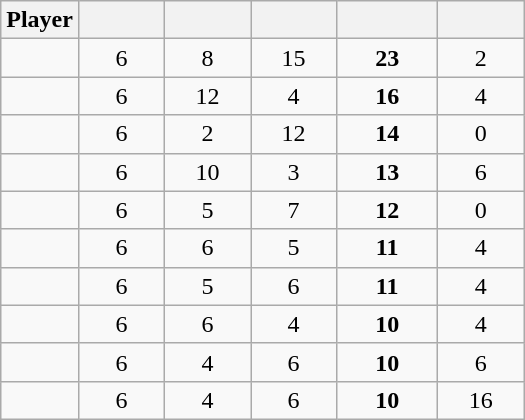<table class="wikitable sortable" style="text-align:center;">
<tr>
<th>Player</th>
<th style="width:50px;"></th>
<th style="width:50px;"></th>
<th style="width:50px;"></th>
<th style="width:60px;"></th>
<th style="width:50px;"></th>
</tr>
<tr>
<td style="text-align:left;"> </td>
<td>6</td>
<td>8</td>
<td>15</td>
<td><strong>23</strong></td>
<td>2</td>
</tr>
<tr>
<td style="text-align:left;"> </td>
<td>6</td>
<td>12</td>
<td>4</td>
<td><strong>16</strong></td>
<td>4</td>
</tr>
<tr>
<td style="text-align:left;"> </td>
<td>6</td>
<td>2</td>
<td>12</td>
<td><strong>14</strong></td>
<td>0</td>
</tr>
<tr>
<td style="text-align:left;"> </td>
<td>6</td>
<td>10</td>
<td>3</td>
<td><strong>13</strong></td>
<td>6</td>
</tr>
<tr>
<td style="text-align:left;"> </td>
<td>6</td>
<td>5</td>
<td>7</td>
<td><strong>12</strong></td>
<td>0</td>
</tr>
<tr>
<td style="text-align:left;"> </td>
<td>6</td>
<td>6</td>
<td>5</td>
<td><strong>11</strong></td>
<td>4</td>
</tr>
<tr>
<td style="text-align:left;"> </td>
<td>6</td>
<td>5</td>
<td>6</td>
<td><strong>11</strong></td>
<td>4</td>
</tr>
<tr>
<td style="text-align:left;"> </td>
<td>6</td>
<td>6</td>
<td>4</td>
<td><strong>10</strong></td>
<td>4</td>
</tr>
<tr>
<td style="text-align:left;"> </td>
<td>6</td>
<td>4</td>
<td>6</td>
<td><strong>10</strong></td>
<td>6</td>
</tr>
<tr>
<td style="text-align:left;"> </td>
<td>6</td>
<td>4</td>
<td>6</td>
<td><strong>10</strong></td>
<td>16</td>
</tr>
</table>
